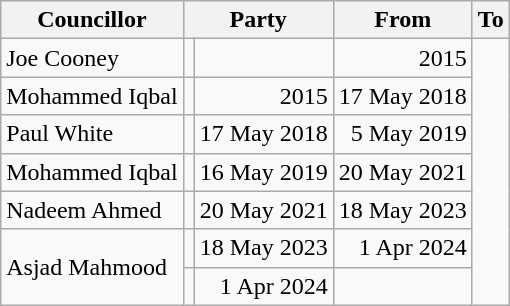<table class=wikitable>
<tr>
<th>Councillor</th>
<th colspan=2>Party</th>
<th>From</th>
<th>To</th>
</tr>
<tr>
<td>Joe Cooney</td>
<td></td>
<td align=right></td>
<td align=right>2015</td>
</tr>
<tr>
<td>Mohammed Iqbal</td>
<td></td>
<td align=right>2015</td>
<td align=right>17 May 2018</td>
</tr>
<tr>
<td>Paul White</td>
<td></td>
<td align=right>17 May 2018</td>
<td align=right>5 May 2019</td>
</tr>
<tr>
<td>Mohammed Iqbal</td>
<td></td>
<td align=right>16 May 2019</td>
<td align=right>20 May 2021</td>
</tr>
<tr>
<td>Nadeem Ahmed</td>
<td></td>
<td align=right>20 May 2021</td>
<td align=right>18 May 2023</td>
</tr>
<tr>
<td rowspan=2>Asjad Mahmood</td>
<td></td>
<td align=right>18 May 2023</td>
<td align=right>1 Apr 2024</td>
</tr>
<tr>
<td></td>
<td align=right>1 Apr 2024</td>
<td align=right></td>
</tr>
</table>
